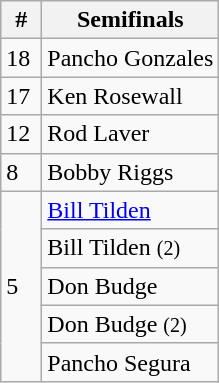<table class=wikitable style="display:inline-table;">
<tr>
<th width=20>#</th>
<th>Semifinals</th>
</tr>
<tr>
<td>18</td>
<td> Pancho Gonzales</td>
</tr>
<tr>
<td>17</td>
<td> Ken Rosewall</td>
</tr>
<tr>
<td>12</td>
<td> Rod Laver</td>
</tr>
<tr>
<td>8</td>
<td> Bobby Riggs</td>
</tr>
<tr>
<td rowspan="5">5</td>
<td> <a href='#'>Bill Tilden</a></td>
</tr>
<tr>
<td> Bill Tilden <small>(2)</small></td>
</tr>
<tr>
<td> Don Budge</td>
</tr>
<tr>
<td> Don Budge <small>(2)</small></td>
</tr>
<tr>
<td> Pancho Segura</td>
</tr>
</table>
